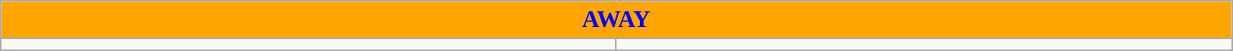<table class="wikitable collapsible collapsed" style="width:65%">
<tr>
<th colspan=6 ! style="color:blue; background:orange">AWAY</th>
</tr>
<tr>
<td></td>
<td></td>
</tr>
</table>
